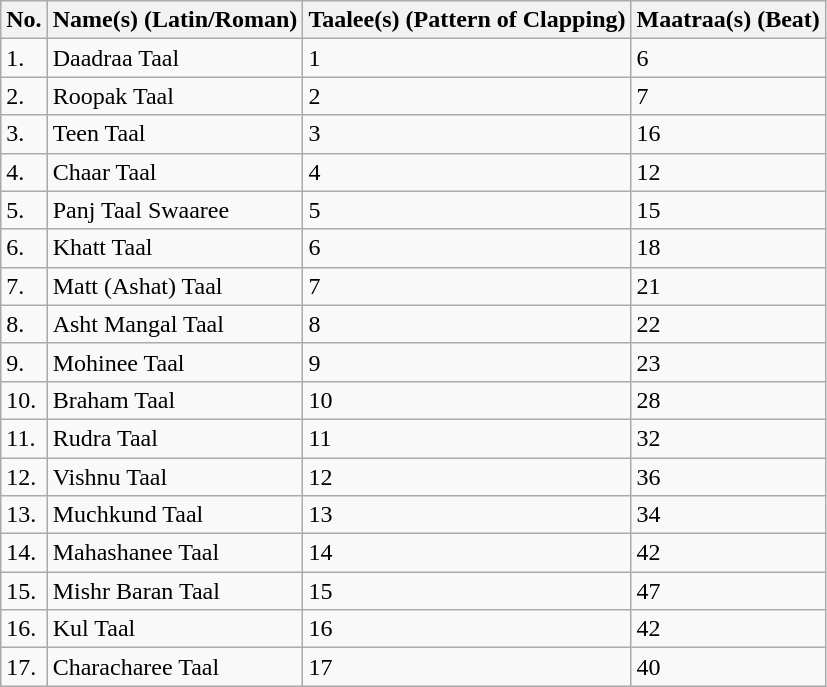<table class="wikitable">
<tr>
<th>No.</th>
<th>Name(s) (Latin/Roman)</th>
<th>Taalee(s) (Pattern of Clapping)</th>
<th>Maatraa(s) (Beat)</th>
</tr>
<tr>
<td>1.</td>
<td>Daadraa Taal</td>
<td>1</td>
<td>6</td>
</tr>
<tr>
<td>2.</td>
<td>Roopak Taal</td>
<td>2</td>
<td>7</td>
</tr>
<tr>
<td>3.</td>
<td>Teen Taal</td>
<td>3</td>
<td>16</td>
</tr>
<tr>
<td>4.</td>
<td>Chaar Taal</td>
<td>4</td>
<td>12</td>
</tr>
<tr>
<td>5.</td>
<td>Panj Taal Swaaree</td>
<td>5</td>
<td>15</td>
</tr>
<tr>
<td>6.</td>
<td>Khatt Taal</td>
<td>6</td>
<td>18</td>
</tr>
<tr>
<td>7.</td>
<td>Matt (Ashat) Taal</td>
<td>7</td>
<td>21</td>
</tr>
<tr>
<td>8.</td>
<td>Asht Mangal Taal</td>
<td>8</td>
<td>22</td>
</tr>
<tr>
<td>9.</td>
<td>Mohinee Taal</td>
<td>9</td>
<td>23</td>
</tr>
<tr>
<td>10.</td>
<td>Braham Taal</td>
<td>10</td>
<td>28</td>
</tr>
<tr>
<td>11.</td>
<td>Rudra Taal</td>
<td>11</td>
<td>32</td>
</tr>
<tr>
<td>12.</td>
<td>Vishnu Taal</td>
<td>12</td>
<td>36</td>
</tr>
<tr>
<td>13.</td>
<td>Muchkund Taal</td>
<td>13</td>
<td>34</td>
</tr>
<tr>
<td>14.</td>
<td>Mahashanee Taal</td>
<td>14</td>
<td>42</td>
</tr>
<tr>
<td>15.</td>
<td>Mishr Baran Taal</td>
<td>15</td>
<td>47</td>
</tr>
<tr>
<td>16.</td>
<td>Kul Taal</td>
<td>16</td>
<td>42</td>
</tr>
<tr>
<td>17.</td>
<td>Characharee Taal</td>
<td>17</td>
<td>40</td>
</tr>
</table>
